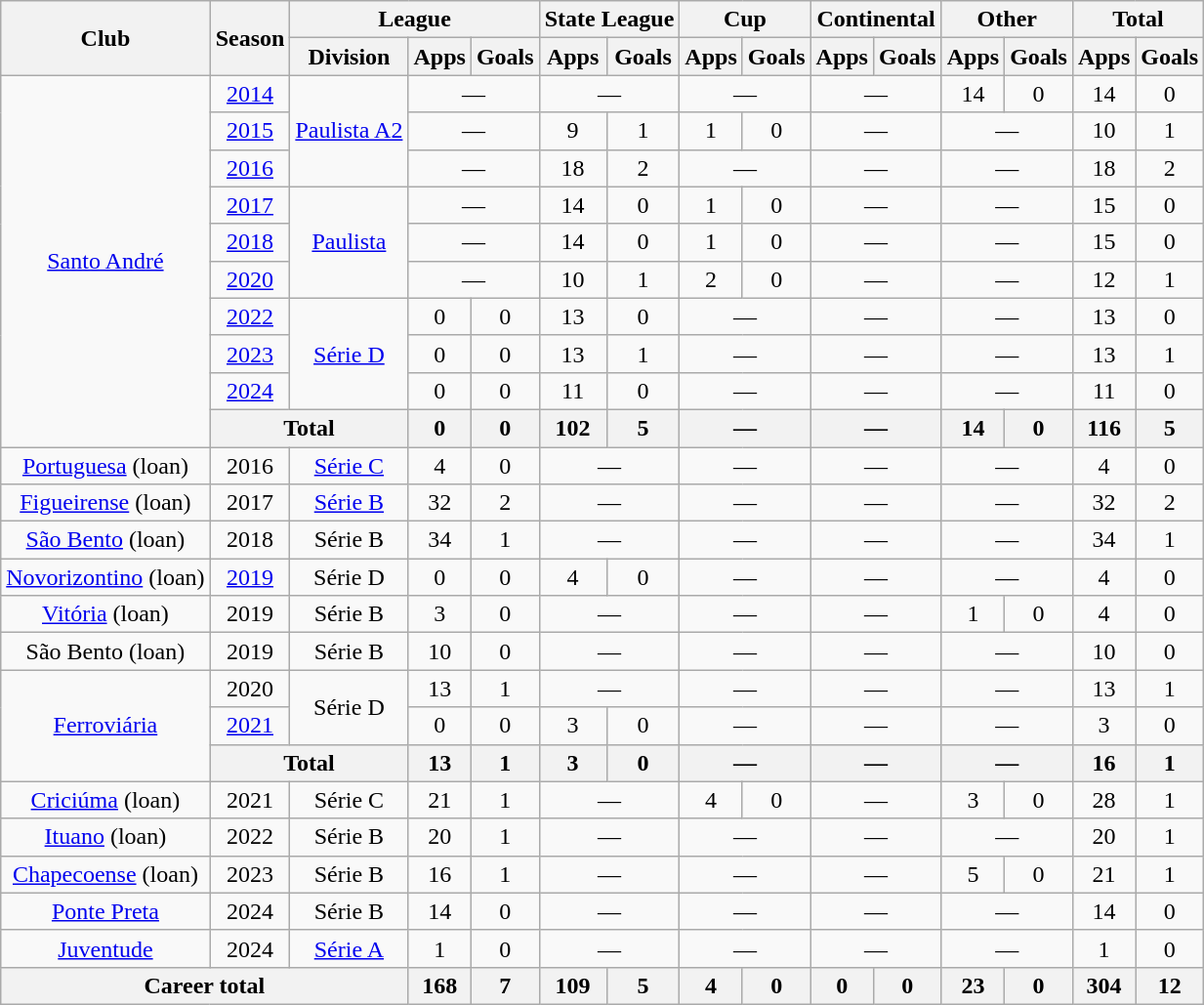<table class="wikitable" style="text-align: center">
<tr>
<th rowspan="2">Club</th>
<th rowspan="2">Season</th>
<th colspan="3">League</th>
<th colspan="2">State League</th>
<th colspan="2">Cup</th>
<th colspan="2">Continental</th>
<th colspan="2">Other</th>
<th colspan="2">Total</th>
</tr>
<tr>
<th>Division</th>
<th>Apps</th>
<th>Goals</th>
<th>Apps</th>
<th>Goals</th>
<th>Apps</th>
<th>Goals</th>
<th>Apps</th>
<th>Goals</th>
<th>Apps</th>
<th>Goals</th>
<th>Apps</th>
<th>Goals</th>
</tr>
<tr>
<td rowspan="10"><a href='#'>Santo André</a></td>
<td><a href='#'>2014</a></td>
<td rowspan="3"><a href='#'>Paulista A2</a></td>
<td colspan="2">—</td>
<td colspan="2">—</td>
<td colspan="2">—</td>
<td colspan="2">—</td>
<td>14</td>
<td>0</td>
<td>14</td>
<td>0</td>
</tr>
<tr>
<td><a href='#'>2015</a></td>
<td colspan="2">—</td>
<td>9</td>
<td>1</td>
<td>1</td>
<td>0</td>
<td colspan="2">—</td>
<td colspan="2">—</td>
<td>10</td>
<td>1</td>
</tr>
<tr>
<td><a href='#'>2016</a></td>
<td colspan="2">—</td>
<td>18</td>
<td>2</td>
<td colspan="2">—</td>
<td colspan="2">—</td>
<td colspan="2">—</td>
<td>18</td>
<td>2</td>
</tr>
<tr>
<td><a href='#'>2017</a></td>
<td rowspan="3"><a href='#'>Paulista</a></td>
<td colspan="2">—</td>
<td>14</td>
<td>0</td>
<td>1</td>
<td>0</td>
<td colspan="2">—</td>
<td colspan="2">—</td>
<td>15</td>
<td>0</td>
</tr>
<tr>
<td><a href='#'>2018</a></td>
<td colspan="2">—</td>
<td>14</td>
<td>0</td>
<td>1</td>
<td>0</td>
<td colspan="2">—</td>
<td colspan="2">—</td>
<td>15</td>
<td>0</td>
</tr>
<tr>
<td><a href='#'>2020</a></td>
<td colspan="2">—</td>
<td>10</td>
<td>1</td>
<td>2</td>
<td>0</td>
<td colspan="2">—</td>
<td colspan="2">—</td>
<td>12</td>
<td>1</td>
</tr>
<tr>
<td><a href='#'>2022</a></td>
<td rowspan="3"><a href='#'>Série D</a></td>
<td>0</td>
<td>0</td>
<td>13</td>
<td>0</td>
<td colspan="2">—</td>
<td colspan="2">—</td>
<td colspan="2">—</td>
<td>13</td>
<td>0</td>
</tr>
<tr>
<td><a href='#'>2023</a></td>
<td>0</td>
<td>0</td>
<td>13</td>
<td>1</td>
<td colspan="2">—</td>
<td colspan="2">—</td>
<td colspan="2">—</td>
<td>13</td>
<td>1</td>
</tr>
<tr>
<td><a href='#'>2024</a></td>
<td>0</td>
<td>0</td>
<td>11</td>
<td>0</td>
<td colspan="2">—</td>
<td colspan="2">—</td>
<td colspan="2">—</td>
<td>11</td>
<td>0</td>
</tr>
<tr>
<th colspan="2">Total</th>
<th>0</th>
<th>0</th>
<th>102</th>
<th>5</th>
<th colspan="2">—</th>
<th colspan="2">—</th>
<th>14</th>
<th>0</th>
<th>116</th>
<th>5</th>
</tr>
<tr>
<td><a href='#'>Portuguesa</a> (loan)</td>
<td>2016</td>
<td><a href='#'>Série C</a></td>
<td>4</td>
<td>0</td>
<td colspan="2">—</td>
<td colspan="2">—</td>
<td colspan="2">—</td>
<td colspan="2">—</td>
<td>4</td>
<td>0</td>
</tr>
<tr>
<td><a href='#'>Figueirense</a> (loan)</td>
<td>2017</td>
<td><a href='#'>Série B</a></td>
<td>32</td>
<td>2</td>
<td colspan="2">—</td>
<td colspan="2">—</td>
<td colspan="2">—</td>
<td colspan="2">—</td>
<td>32</td>
<td>2</td>
</tr>
<tr>
<td><a href='#'>São Bento</a> (loan)</td>
<td>2018</td>
<td>Série B</td>
<td>34</td>
<td>1</td>
<td colspan="2">—</td>
<td colspan="2">—</td>
<td colspan="2">—</td>
<td colspan="2">—</td>
<td>34</td>
<td>1</td>
</tr>
<tr>
<td><a href='#'>Novorizontino</a> (loan)</td>
<td><a href='#'>2019</a></td>
<td>Série D</td>
<td>0</td>
<td>0</td>
<td>4</td>
<td>0</td>
<td colspan="2">—</td>
<td colspan="2">—</td>
<td colspan="2">—</td>
<td>4</td>
<td>0</td>
</tr>
<tr>
<td><a href='#'>Vitória</a> (loan)</td>
<td>2019</td>
<td>Série B</td>
<td>3</td>
<td>0</td>
<td colspan="2">—</td>
<td colspan="2">—</td>
<td colspan="2">—</td>
<td>1</td>
<td>0</td>
<td>4</td>
<td>0</td>
</tr>
<tr>
<td>São Bento (loan)</td>
<td>2019</td>
<td>Série B</td>
<td>10</td>
<td>0</td>
<td colspan="2">—</td>
<td colspan="2">—</td>
<td colspan="2">—</td>
<td colspan="2">—</td>
<td>10</td>
<td>0</td>
</tr>
<tr>
<td rowspan="3"><a href='#'>Ferroviária</a></td>
<td>2020</td>
<td rowspan="2">Série D</td>
<td>13</td>
<td>1</td>
<td colspan="2">—</td>
<td colspan="2">—</td>
<td colspan="2">—</td>
<td colspan="2">—</td>
<td>13</td>
<td>1</td>
</tr>
<tr>
<td><a href='#'>2021</a></td>
<td>0</td>
<td>0</td>
<td>3</td>
<td>0</td>
<td colspan="2">—</td>
<td colspan="2">—</td>
<td colspan="2">—</td>
<td>3</td>
<td>0</td>
</tr>
<tr>
<th colspan="2">Total</th>
<th>13</th>
<th>1</th>
<th>3</th>
<th>0</th>
<th colspan="2">—</th>
<th colspan="2">—</th>
<th colspan="2">—</th>
<th>16</th>
<th>1</th>
</tr>
<tr>
<td><a href='#'>Criciúma</a> (loan)</td>
<td>2021</td>
<td>Série C</td>
<td>21</td>
<td>1</td>
<td colspan="2">—</td>
<td>4</td>
<td>0</td>
<td colspan="2">—</td>
<td>3</td>
<td>0</td>
<td>28</td>
<td>1</td>
</tr>
<tr>
<td><a href='#'>Ituano</a> (loan)</td>
<td>2022</td>
<td>Série B</td>
<td>20</td>
<td>1</td>
<td colspan="2">—</td>
<td colspan="2">—</td>
<td colspan="2">—</td>
<td colspan="2">—</td>
<td>20</td>
<td>1</td>
</tr>
<tr>
<td><a href='#'>Chapecoense</a> (loan)</td>
<td>2023</td>
<td>Série B</td>
<td>16</td>
<td>1</td>
<td colspan="2">—</td>
<td colspan="2">—</td>
<td colspan="2">—</td>
<td>5</td>
<td>0</td>
<td>21</td>
<td>1</td>
</tr>
<tr>
<td><a href='#'>Ponte Preta</a></td>
<td>2024</td>
<td>Série B</td>
<td>14</td>
<td>0</td>
<td colspan="2">—</td>
<td colspan="2">—</td>
<td colspan="2">—</td>
<td colspan="2">—</td>
<td>14</td>
<td>0</td>
</tr>
<tr>
<td><a href='#'>Juventude</a></td>
<td>2024</td>
<td><a href='#'>Série A</a></td>
<td>1</td>
<td>0</td>
<td colspan="2">—</td>
<td colspan="2">—</td>
<td colspan="2">—</td>
<td colspan="2">—</td>
<td>1</td>
<td>0</td>
</tr>
<tr>
<th colspan="3"><strong>Career total</strong></th>
<th>168</th>
<th>7</th>
<th>109</th>
<th>5</th>
<th>4</th>
<th>0</th>
<th>0</th>
<th>0</th>
<th>23</th>
<th>0</th>
<th>304</th>
<th>12</th>
</tr>
</table>
